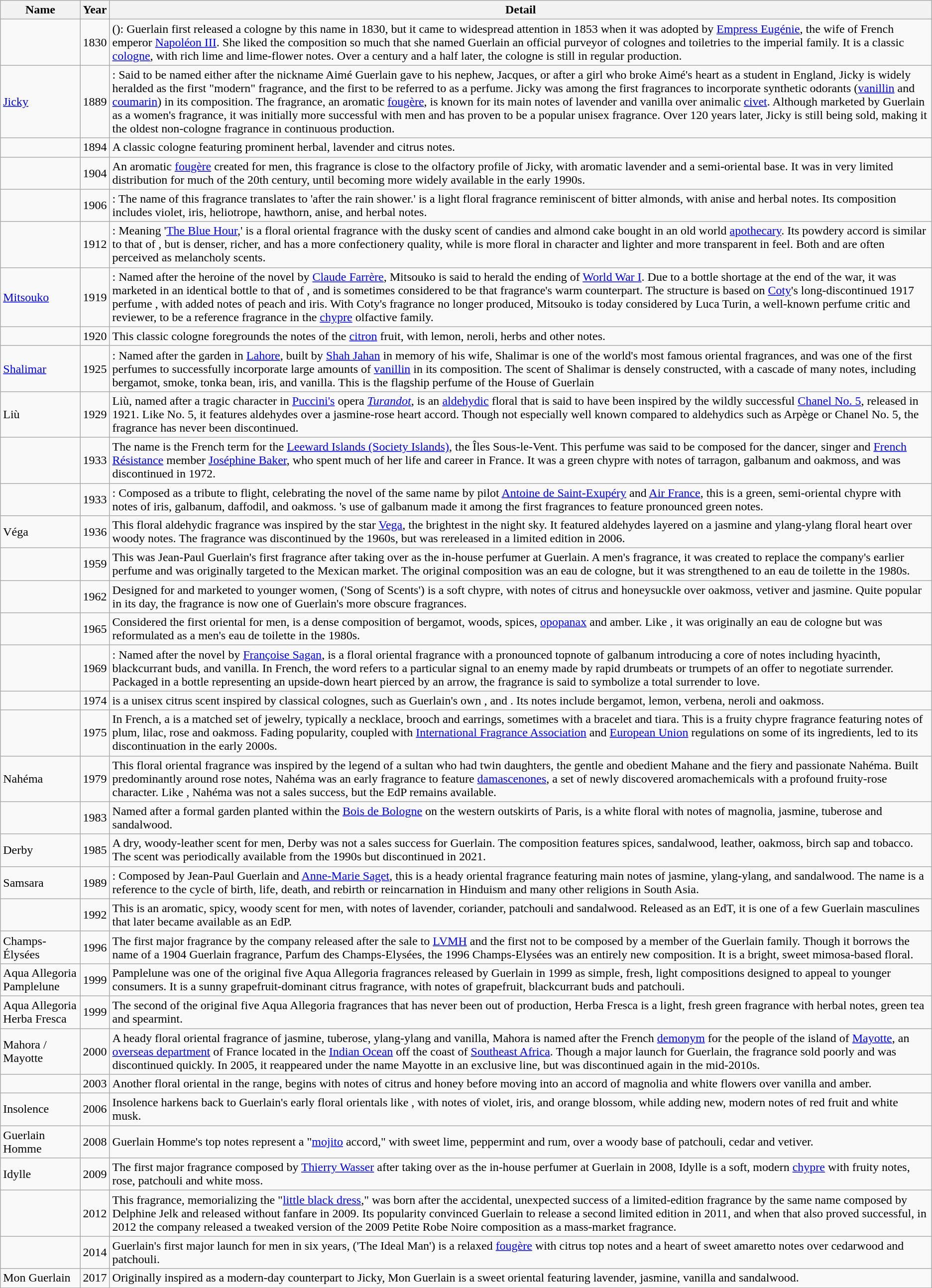<table class="wikitable sortable">
<tr>
<th>Name</th>
<th>Year</th>
<th>Detail</th>
</tr>
<tr>
<td></td>
<td>1830</td>
<td>(): Guerlain first released a cologne by this name in 1830, but it came to widespread attention in 1853 when it was adopted by <a href='#'>Empress Eugénie</a>, the wife of French emperor <a href='#'>Napoléon III</a>. She liked the composition so much that she named Guerlain an official purveyor of colognes and toiletries to the imperial family. It is a classic <a href='#'>cologne</a>, with rich lime and lime-flower notes. Over a century and a half later, the cologne is still in regular production.</td>
</tr>
<tr>
<td><a href='#'>Jicky</a></td>
<td>1889</td>
<td>: Said to be named either after the nickname Aimé Guerlain gave to his nephew, Jacques, or after a girl who broke Aimé's heart as a student in England, Jicky is widely heralded as the first "modern" fragrance, and the first to be referred to as a perfume. Jicky was among the first fragrances to incorporate synthetic odorants (<a href='#'>vanillin</a> and <a href='#'>coumarin</a>) in its composition. The fragrance, an aromatic <a href='#'>fougère</a>, is known for its main notes of lavender and vanilla over animalic <a href='#'>civet</a>. Although marketed by Guerlain as a women's fragrance, it was initially more successful with men and has proven to be a popular unisex fragrance. Over 120 years later, Jicky is still being sold, making it the oldest non-cologne fragrance in continuous production.</td>
</tr>
<tr>
<td></td>
<td>1894</td>
<td>A classic cologne featuring prominent herbal, lavender and citrus notes.</td>
</tr>
<tr>
<td></td>
<td>1904</td>
<td>An aromatic <a href='#'>fougère</a> created for men, this fragrance is close to the olfactory profile of Jicky, with aromatic lavender and a semi-oriental base. It was in very limited distribution for much of the 20th century, until becoming more widely available in the early 1990s.</td>
</tr>
<tr>
<td></td>
<td>1906</td>
<td>: The name of this fragrance translates to 'after the rain shower.'  is a light floral fragrance reminiscent of bitter almonds, with anise and herbal notes. Its composition includes violet, iris, heliotrope, hawthorn, anise, and herbal notes.</td>
</tr>
<tr>
<td></td>
<td>1912</td>
<td>: Meaning '<a href='#'>The Blue Hour</a>,'  is a floral oriental fragrance with the dusky scent of candies and almond cake bought in an old world <a href='#'>apothecary</a>. Its powdery accord is similar to that of , but  is denser, richer, and has a more confectionery quality, while  is more floral in character and lighter and more transparent in feel. Both  and  are often perceived as melancholy scents.</td>
</tr>
<tr>
<td><a href='#'>Mitsouko</a></td>
<td>1919</td>
<td>: Named after the heroine of the novel  by <a href='#'>Claude Farrère</a>, Mitsouko is said to herald the ending of <a href='#'>World War I</a>. Due to a bottle shortage at the end of the war, it was marketed in an identical bottle to that of , and is sometimes considered to be that fragrance's warm counterpart. The structure is based on <a href='#'>Coty</a>'s long-discontinued 1917 perfume , with added notes of peach and iris. With Coty's fragrance no longer produced, Mitsouko is today considered by Luca Turin, a well-known perfume critic and reviewer, to be a reference fragrance in the <a href='#'>chypre</a> olfactive family.</td>
</tr>
<tr>
<td></td>
<td>1920</td>
<td>This classic cologne foregrounds the notes of the <a href='#'>citron</a> fruit, with lemon, neroli, herbs and other notes.</td>
</tr>
<tr>
<td><a href='#'>Shalimar</a></td>
<td>1925</td>
<td>: Named after the garden in <a href='#'>Lahore</a>, built by <a href='#'>Shah Jahan</a> in memory of his wife, Shalimar is one of the world's most famous oriental fragrances, and was one of the first perfumes to successfully incorporate large amounts of <a href='#'>vanillin</a> in its composition. The scent of Shalimar is densely constructed, with a cascade of many notes, including bergamot, smoke, tonka bean, iris, and vanilla. This is the flagship perfume of the House of Guerlain</td>
</tr>
<tr>
<td>Liù</td>
<td>1929</td>
<td>Liù, named after a tragic character in <a href='#'>Puccini's</a> opera <em><a href='#'>Turandot</a></em>, is an <a href='#'>aldehydic</a> floral that is said to have been inspired by the wildly successful <a href='#'>Chanel No. 5</a>, released in 1921. Like No. 5, it features aldehydes over a jasmine-rose heart accord. Though not especially well known compared to aldehydics such as Arpège or Chanel No. 5, the fragrance has never been discontinued.</td>
</tr>
<tr>
<td></td>
<td>1933</td>
<td>The name is the French term for the <a href='#'>Leeward Islands (Society Islands)</a>, the Îles Sous-le-Vent. This perfume was said to be composed for the dancer, singer and <a href='#'>French Résistance</a> member <a href='#'>Joséphine Baker</a>, who spent much of her life and career in France. It was a green chypre with notes of tarragon, galbanum and oakmoss, and was discontinued in 1972.</td>
</tr>
<tr>
<td></td>
<td>1933</td>
<td>: Composed as a tribute to flight, celebrating the novel of the same name by pilot <a href='#'>Antoine de Saint-Exupéry</a> and <a href='#'>Air France</a>, this is a green, semi-oriental chypre with notes of iris, galbanum, daffodil, and oakmoss. 's use of galbanum made it among the first fragrances to feature pronounced green notes.</td>
</tr>
<tr>
<td>Véga</td>
<td>1936</td>
<td>This floral aldehydic fragrance was inspired by the star <a href='#'>Vega</a>, the brightest in the night sky. It featured aldehydes layered on a jasmine and ylang-ylang floral heart over woody notes. The fragrance was discontinued by the 1960s, but was rereleased in a limited edition in 2006.</td>
</tr>
<tr>
<td></td>
<td>1959</td>
<td>This was Jean-Paul Guerlain's first fragrance after taking over as the in-house perfumer at Guerlain. A men's fragrance, it was created to replace the company's earlier  perfume and was originally targeted to the Mexican market. The original composition was an eau de cologne, but it was strengthened to an eau de toilette in the 1980s.</td>
</tr>
<tr>
<td></td>
<td>1962</td>
<td>Designed for and marketed to younger women,  ('Song of Scents') is a soft chypre, with notes of citrus and honeysuckle over oakmoss, vetiver and jasmine. Quite popular in its day, the fragrance is now one of Guerlain's more obscure fragrances.</td>
</tr>
<tr>
<td></td>
<td>1965</td>
<td>Considered the first oriental for men,  is a dense composition of bergamot, woods, spices, <a href='#'>opopanax</a> and amber. Like , it was originally an eau de cologne but was reformulated as a men's eau de toilette in the 1980s.</td>
</tr>
<tr>
<td></td>
<td>1969</td>
<td>: Named after the novel by <a href='#'>Françoise Sagan</a>,  is a floral oriental fragrance with a pronounced topnote of galbanum introducing a core of notes including hyacinth, blackcurrant buds, and vanilla. In French, the word  refers to a particular signal to an enemy made by rapid drumbeats or trumpets of an offer to negotiate surrender. Packaged in a bottle representing an upside-down heart pierced by an arrow, the fragrance is said to symbolize a total surrender to love.</td>
</tr>
<tr>
<td></td>
<td>1974</td>
<td> is a unisex citrus scent inspired by classical colognes, such as Guerlain's own ,  and . Its notes include bergamot, lemon, verbena, neroli and oakmoss.</td>
</tr>
<tr>
<td></td>
<td>1975</td>
<td>In French, a  is a matched set of jewelry, typically a necklace, brooch and earrings, sometimes with a bracelet and tiara. This is a fruity chypre fragrance featuring notes of plum, lilac, rose and oakmoss. Fading popularity, coupled with <a href='#'>International Fragrance Association</a> and <a href='#'>European Union</a> regulations on some of its ingredients, led to its discontinuation in the early 2000s.</td>
</tr>
<tr>
<td>Nahéma</td>
<td>1979</td>
<td>This floral oriental fragrance was inspired by the legend of a sultan who had twin daughters, the gentle and obedient Mahane and the fiery and passionate Nahéma. Built predominantly around rose notes, Nahéma was an early fragrance to feature <a href='#'>damascenones</a>, a set of newly discovered aromachemicals with a profound fruity-rose character. Like , Nahéma was not a sales success, but the EdP remains available.</td>
</tr>
<tr>
<td></td>
<td>1983</td>
<td>Named after a formal garden planted within the <a href='#'>Bois de Bologne</a> on the western outskirts of Paris,  is a white floral with notes of magnolia, jasmine, tuberose and sandalwood.</td>
</tr>
<tr>
<td>Derby</td>
<td>1985</td>
<td>A dry, woody-leather scent for men, Derby was not a sales success for Guerlain. The composition features spices, sandalwood, leather, oakmoss, birch sap and tobacco. The scent was periodically available from the 1990s but discontinued in 2021.</td>
</tr>
<tr>
<td>Samsara</td>
<td>1989</td>
<td>: Composed by Jean-Paul Guerlain and <a href='#'>Anne-Marie Saget</a>, this is a heady oriental fragrance featuring main notes of jasmine, ylang-ylang, and sandalwood. The name is a reference to the cycle of birth, life, death, and rebirth or reincarnation in Hinduism and many other religions in South Asia.</td>
</tr>
<tr>
<td></td>
<td>1992</td>
<td>This is an aromatic, spicy, woody scent for men, with notes of lavender, coriander, patchouli and sandalwood. Released as an EdT, it is one of a few Guerlain masculines that later became available as an EdP.</td>
</tr>
<tr>
<td>Champs-Élysées</td>
<td>1996</td>
<td>The first major fragrance by the company released after the sale to <a href='#'>LVMH</a> and the first not to be composed by a member of the Guerlain family. Though it borrows the name of a 1904 Guerlain fragrance, Parfum des Champs-Elysées, the 1996 Champs-Elysées was an entirely new composition. It is a bright, sweet mimosa-based floral.</td>
</tr>
<tr>
<td>Aqua Allegoria Pamplelune</td>
<td>1999</td>
<td>Pamplelune was one of the original five Aqua Allegoria fragrances released by Guerlain in 1999 as simple, fresh, light compositions designed to appeal to younger consumers. It is a sunny grapefruit-dominant citrus fragrance, with notes of grapefruit, blackcurrant buds and patchouli.</td>
</tr>
<tr>
<td>Aqua Allegoria Herba Fresca</td>
<td>1999</td>
<td>The second of the original five Aqua Allegoria fragrances that has never been out of production, Herba Fresca is a light, fresh green fragrance with herbal notes, green tea and spearmint.</td>
</tr>
<tr>
<td>Mahora / Mayotte</td>
<td>2000</td>
<td>A heady floral oriental fragrance of jasmine, tuberose, ylang-ylang and vanilla, Mahora is named after the French <a href='#'>demonym</a> for the people of the island of <a href='#'>Mayotte</a>, an <a href='#'>overseas department</a> of France located in the <a href='#'>Indian Ocean</a> off the coast of <a href='#'>Southeast Africa</a>. Though a major launch for Guerlain, the fragrance sold poorly and was discontinued quickly. In 2005, it reappeared under the name Mayotte in an exclusive line, but was discontinued again in the mid-2010s.</td>
</tr>
<tr>
<td></td>
<td>2003</td>
<td>Another floral oriental in the range,  begins with notes of citrus and honey before moving into an accord of magnolia and white flowers over vanilla and amber.</td>
</tr>
<tr>
<td>Insolence</td>
<td>2006</td>
<td>Insolence harkens back to Guerlain's early floral orientals like , with notes of violet, iris, and orange blossom, while adding new, modern notes of red fruit and white musk.</td>
</tr>
<tr>
<td>Guerlain Homme</td>
<td>2008</td>
<td>Guerlain Homme's top notes represent a "<a href='#'>mojito</a> accord," with sweet lime, peppermint and rum, over a woody base of patchouli, cedar and vetiver.</td>
</tr>
<tr>
<td>Idylle</td>
<td>2009</td>
<td>The first major fragrance composed by <a href='#'>Thierry Wasser</a> after taking over as the in-house perfumer at Guerlain in 2008, Idylle is a soft, modern <a href='#'>chypre</a> with fruity notes, rose, patchouli and white moss.</td>
</tr>
<tr>
<td></td>
<td>2012</td>
<td>This fragrance, memorializing the "<a href='#'>little black dress</a>," was born after the accidental, unexpected success of a limited-edition fragrance by the same name composed by Delphine Jelk and released without fanfare in 2009. Its popularity convinced Guerlain to release a second limited edition in 2011, and when that also proved successful, in 2012 the company released a tweaked version of the 2009 Petite Robe Noire composition as a mass-market fragrance.</td>
</tr>
<tr>
<td></td>
<td>2014</td>
<td>Guerlain's first major launch for men in six years,  ('The Ideal Man') is a relaxed <a href='#'>fougère</a> with citrus top notes and a heart of sweet amaretto notes over cedarwood and patchouli.</td>
</tr>
<tr>
<td>Mon Guerlain</td>
<td>2017</td>
<td>Originally inspired as a modern-day counterpart to Jicky, Mon Guerlain is a sweet oriental featuring lavender, jasmine, vanilla and sandalwood.</td>
</tr>
</table>
